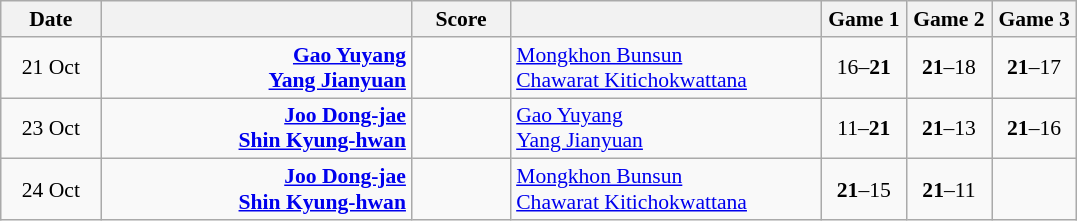<table class="wikitable" style="text-align:center; font-size:90% ">
<tr>
<th width="60">Date</th>
<th align="right" width="200"></th>
<th width="60">Score</th>
<th align="left" width="200"></th>
<th width="50">Game 1</th>
<th width="50">Game 2</th>
<th width="50">Game 3</th>
</tr>
<tr>
<td>21 Oct</td>
<td align="right"><strong><a href='#'>Gao Yuyang</a> <br><a href='#'>Yang Jianyuan</a> </strong></td>
<td align="center"></td>
<td align="left"> <a href='#'>Mongkhon Bunsun</a><br> <a href='#'>Chawarat Kitichokwattana</a></td>
<td>16–<strong>21</strong></td>
<td><strong>21</strong>–18</td>
<td><strong>21</strong>–17</td>
</tr>
<tr>
<td>23 Oct</td>
<td align="right"><strong><a href='#'>Joo Dong-jae</a> <br><a href='#'>Shin Kyung-hwan</a> </strong></td>
<td align="center"></td>
<td align="left"> <a href='#'>Gao Yuyang</a><br> <a href='#'>Yang Jianyuan</a></td>
<td>11–<strong>21</strong></td>
<td><strong>21</strong>–13</td>
<td><strong>21</strong>–16</td>
</tr>
<tr>
<td>24 Oct</td>
<td align="right"><strong><a href='#'>Joo Dong-jae</a> <br><a href='#'>Shin Kyung-hwan</a> </strong></td>
<td align="center"></td>
<td align="left"> <a href='#'>Mongkhon Bunsun</a><br> <a href='#'>Chawarat Kitichokwattana</a></td>
<td><strong>21</strong>–15</td>
<td><strong>21</strong>–11</td>
<td></td>
</tr>
</table>
